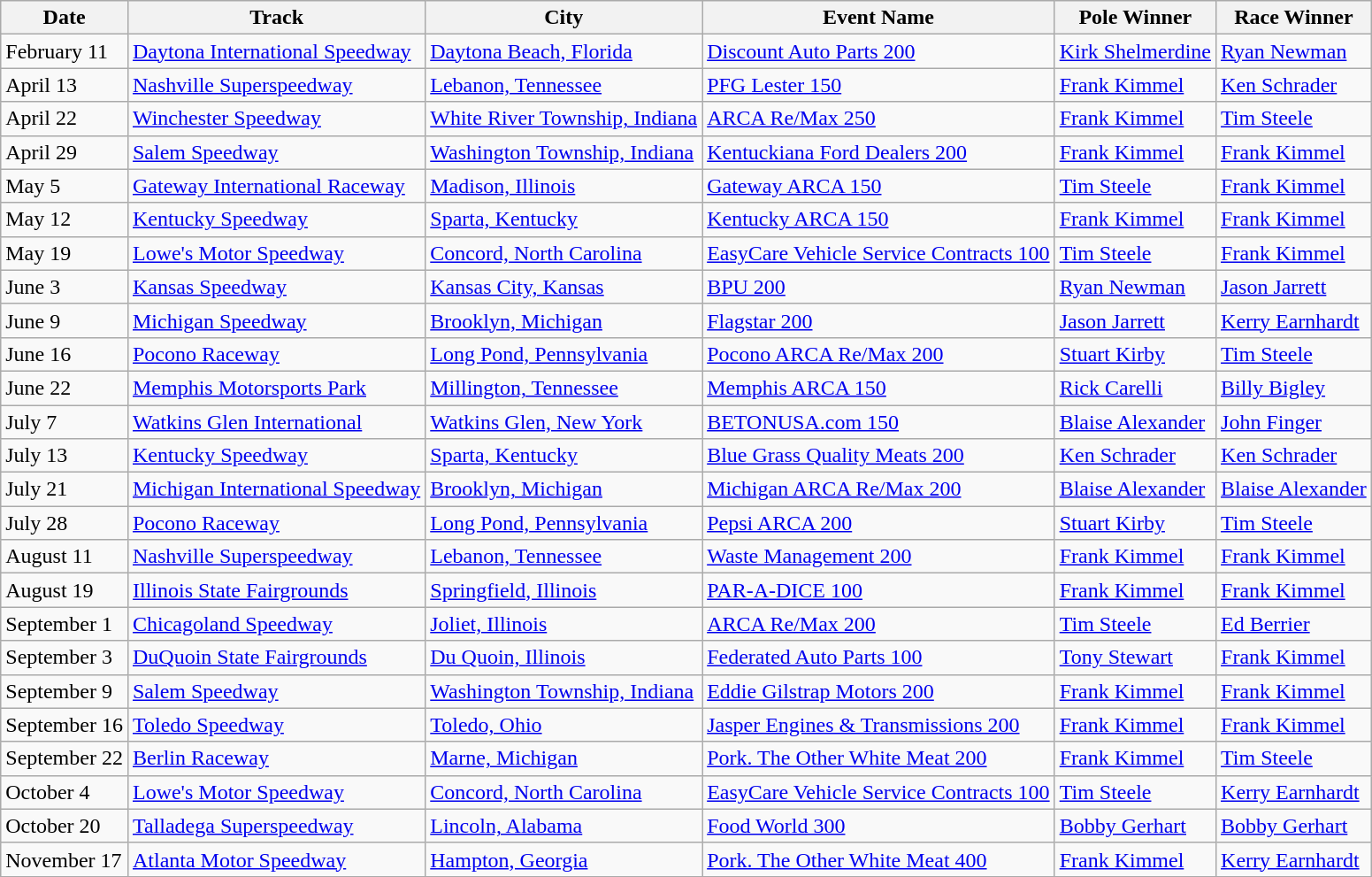<table class="wikitable">
<tr>
<th>Date</th>
<th>Track</th>
<th>City</th>
<th>Event Name</th>
<th>Pole Winner</th>
<th>Race Winner</th>
</tr>
<tr>
<td>February 11</td>
<td><a href='#'>Daytona International Speedway</a></td>
<td><a href='#'>Daytona Beach, Florida</a></td>
<td><a href='#'>Discount Auto Parts 200</a></td>
<td><a href='#'>Kirk Shelmerdine</a></td>
<td><a href='#'>Ryan Newman</a></td>
</tr>
<tr>
<td>April 13</td>
<td><a href='#'>Nashville Superspeedway</a></td>
<td><a href='#'>Lebanon, Tennessee</a></td>
<td><a href='#'>PFG Lester 150</a></td>
<td><a href='#'>Frank Kimmel</a></td>
<td><a href='#'>Ken Schrader</a></td>
</tr>
<tr>
<td>April 22</td>
<td><a href='#'>Winchester Speedway</a></td>
<td><a href='#'>White River Township, Indiana</a></td>
<td><a href='#'>ARCA Re/Max 250</a></td>
<td><a href='#'>Frank Kimmel</a></td>
<td><a href='#'>Tim Steele</a></td>
</tr>
<tr>
<td>April 29</td>
<td><a href='#'>Salem Speedway</a></td>
<td><a href='#'>Washington Township, Indiana</a></td>
<td><a href='#'>Kentuckiana Ford Dealers 200</a></td>
<td><a href='#'>Frank Kimmel</a></td>
<td><a href='#'>Frank Kimmel</a></td>
</tr>
<tr>
<td>May 5</td>
<td><a href='#'>Gateway International Raceway</a></td>
<td><a href='#'>Madison, Illinois</a></td>
<td><a href='#'>Gateway ARCA 150</a></td>
<td><a href='#'>Tim Steele</a></td>
<td><a href='#'>Frank Kimmel</a></td>
</tr>
<tr>
<td>May 12</td>
<td><a href='#'>Kentucky Speedway</a></td>
<td><a href='#'>Sparta, Kentucky</a></td>
<td><a href='#'>Kentucky ARCA 150</a></td>
<td><a href='#'>Frank Kimmel</a></td>
<td><a href='#'>Frank Kimmel</a></td>
</tr>
<tr>
<td>May 19</td>
<td><a href='#'>Lowe's Motor Speedway</a></td>
<td><a href='#'>Concord, North Carolina</a></td>
<td><a href='#'>EasyCare Vehicle Service Contracts 100</a></td>
<td><a href='#'>Tim Steele</a></td>
<td><a href='#'>Frank Kimmel</a></td>
</tr>
<tr>
<td>June 3</td>
<td><a href='#'>Kansas Speedway</a></td>
<td><a href='#'>Kansas City, Kansas</a></td>
<td><a href='#'>BPU 200</a></td>
<td><a href='#'>Ryan Newman</a></td>
<td><a href='#'>Jason Jarrett</a></td>
</tr>
<tr>
<td>June 9</td>
<td><a href='#'>Michigan Speedway</a></td>
<td><a href='#'>Brooklyn, Michigan</a></td>
<td><a href='#'>Flagstar 200</a></td>
<td><a href='#'>Jason Jarrett</a></td>
<td><a href='#'>Kerry Earnhardt</a></td>
</tr>
<tr>
<td>June 16</td>
<td><a href='#'>Pocono Raceway</a></td>
<td><a href='#'>Long Pond, Pennsylvania</a></td>
<td><a href='#'>Pocono ARCA Re/Max 200</a></td>
<td><a href='#'>Stuart Kirby</a></td>
<td><a href='#'>Tim Steele</a></td>
</tr>
<tr>
<td>June 22</td>
<td><a href='#'>Memphis Motorsports Park</a></td>
<td><a href='#'>Millington, Tennessee</a></td>
<td><a href='#'>Memphis ARCA 150</a></td>
<td><a href='#'>Rick Carelli</a></td>
<td><a href='#'>Billy Bigley</a></td>
</tr>
<tr>
<td>July 7</td>
<td><a href='#'>Watkins Glen International</a></td>
<td><a href='#'>Watkins Glen, New York</a></td>
<td><a href='#'>BETONUSA.com 150</a></td>
<td><a href='#'>Blaise Alexander</a></td>
<td><a href='#'>John Finger</a></td>
</tr>
<tr>
<td>July 13</td>
<td><a href='#'>Kentucky Speedway</a></td>
<td><a href='#'>Sparta, Kentucky</a></td>
<td><a href='#'>Blue Grass Quality Meats 200</a></td>
<td><a href='#'>Ken Schrader</a></td>
<td><a href='#'>Ken Schrader</a></td>
</tr>
<tr>
<td>July 21</td>
<td><a href='#'>Michigan International Speedway</a></td>
<td><a href='#'>Brooklyn, Michigan</a></td>
<td><a href='#'>Michigan ARCA Re/Max 200</a></td>
<td><a href='#'>Blaise Alexander</a></td>
<td><a href='#'>Blaise Alexander</a></td>
</tr>
<tr>
<td>July 28</td>
<td><a href='#'>Pocono Raceway</a></td>
<td><a href='#'>Long Pond, Pennsylvania</a></td>
<td><a href='#'>Pepsi ARCA 200</a></td>
<td><a href='#'>Stuart Kirby</a></td>
<td><a href='#'>Tim Steele</a></td>
</tr>
<tr>
<td>August 11</td>
<td><a href='#'>Nashville Superspeedway</a></td>
<td><a href='#'>Lebanon, Tennessee</a></td>
<td><a href='#'>Waste Management 200</a></td>
<td><a href='#'>Frank Kimmel</a></td>
<td><a href='#'>Frank Kimmel</a></td>
</tr>
<tr>
<td>August 19</td>
<td><a href='#'>Illinois State Fairgrounds</a></td>
<td><a href='#'>Springfield, Illinois</a></td>
<td><a href='#'>PAR-A-DICE 100</a></td>
<td><a href='#'>Frank Kimmel</a></td>
<td><a href='#'>Frank Kimmel</a></td>
</tr>
<tr>
<td>September 1</td>
<td><a href='#'>Chicagoland Speedway</a></td>
<td><a href='#'>Joliet, Illinois</a></td>
<td><a href='#'>ARCA Re/Max 200</a></td>
<td><a href='#'>Tim Steele</a></td>
<td><a href='#'>Ed Berrier</a></td>
</tr>
<tr>
<td>September 3</td>
<td><a href='#'>DuQuoin State Fairgrounds</a></td>
<td><a href='#'>Du Quoin, Illinois</a></td>
<td><a href='#'>Federated Auto Parts 100</a></td>
<td><a href='#'>Tony Stewart</a></td>
<td><a href='#'>Frank Kimmel</a></td>
</tr>
<tr>
<td>September 9</td>
<td><a href='#'>Salem Speedway</a></td>
<td><a href='#'>Washington Township, Indiana</a></td>
<td><a href='#'>Eddie Gilstrap Motors 200</a></td>
<td><a href='#'>Frank Kimmel</a></td>
<td><a href='#'>Frank Kimmel</a></td>
</tr>
<tr>
<td>September 16</td>
<td><a href='#'>Toledo Speedway</a></td>
<td><a href='#'>Toledo, Ohio</a></td>
<td><a href='#'>Jasper Engines & Transmissions 200</a></td>
<td><a href='#'>Frank Kimmel</a></td>
<td><a href='#'>Frank Kimmel</a></td>
</tr>
<tr>
<td>September 22</td>
<td><a href='#'>Berlin Raceway</a></td>
<td><a href='#'>Marne, Michigan</a></td>
<td><a href='#'>Pork. The Other White Meat 200</a></td>
<td><a href='#'>Frank Kimmel</a></td>
<td><a href='#'>Tim Steele</a></td>
</tr>
<tr>
<td>October 4</td>
<td><a href='#'>Lowe's Motor Speedway</a></td>
<td><a href='#'>Concord, North Carolina</a></td>
<td><a href='#'>EasyCare Vehicle Service Contracts 100</a></td>
<td><a href='#'>Tim Steele</a></td>
<td><a href='#'>Kerry Earnhardt</a></td>
</tr>
<tr>
<td>October 20</td>
<td><a href='#'>Talladega Superspeedway</a></td>
<td><a href='#'>Lincoln, Alabama</a></td>
<td><a href='#'>Food World 300</a></td>
<td><a href='#'>Bobby Gerhart</a></td>
<td><a href='#'>Bobby Gerhart</a></td>
</tr>
<tr>
<td>November 17</td>
<td><a href='#'>Atlanta Motor Speedway</a></td>
<td><a href='#'>Hampton, Georgia</a></td>
<td><a href='#'>Pork. The Other White Meat 400</a></td>
<td><a href='#'>Frank Kimmel</a></td>
<td><a href='#'>Kerry Earnhardt</a></td>
</tr>
<tr>
</tr>
</table>
